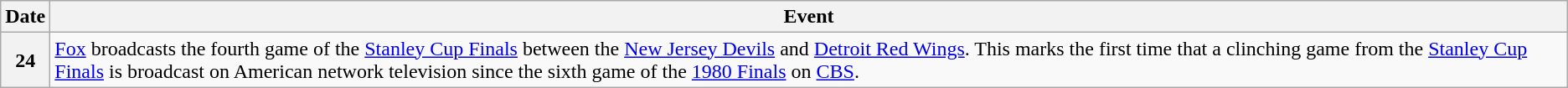<table class="wikitable">
<tr>
<th>Date</th>
<th>Event</th>
</tr>
<tr>
<th>24</th>
<td><a href='#'>Fox</a> broadcasts the fourth game of the <a href='#'>Stanley Cup Finals</a> between the <a href='#'>New Jersey Devils</a> and <a href='#'>Detroit Red Wings</a>. This marks the first time that a clinching game from the <a href='#'>Stanley Cup Finals</a> is broadcast on American network television since the sixth game of the <a href='#'>1980 Finals</a> on <a href='#'>CBS</a>.</td>
</tr>
</table>
